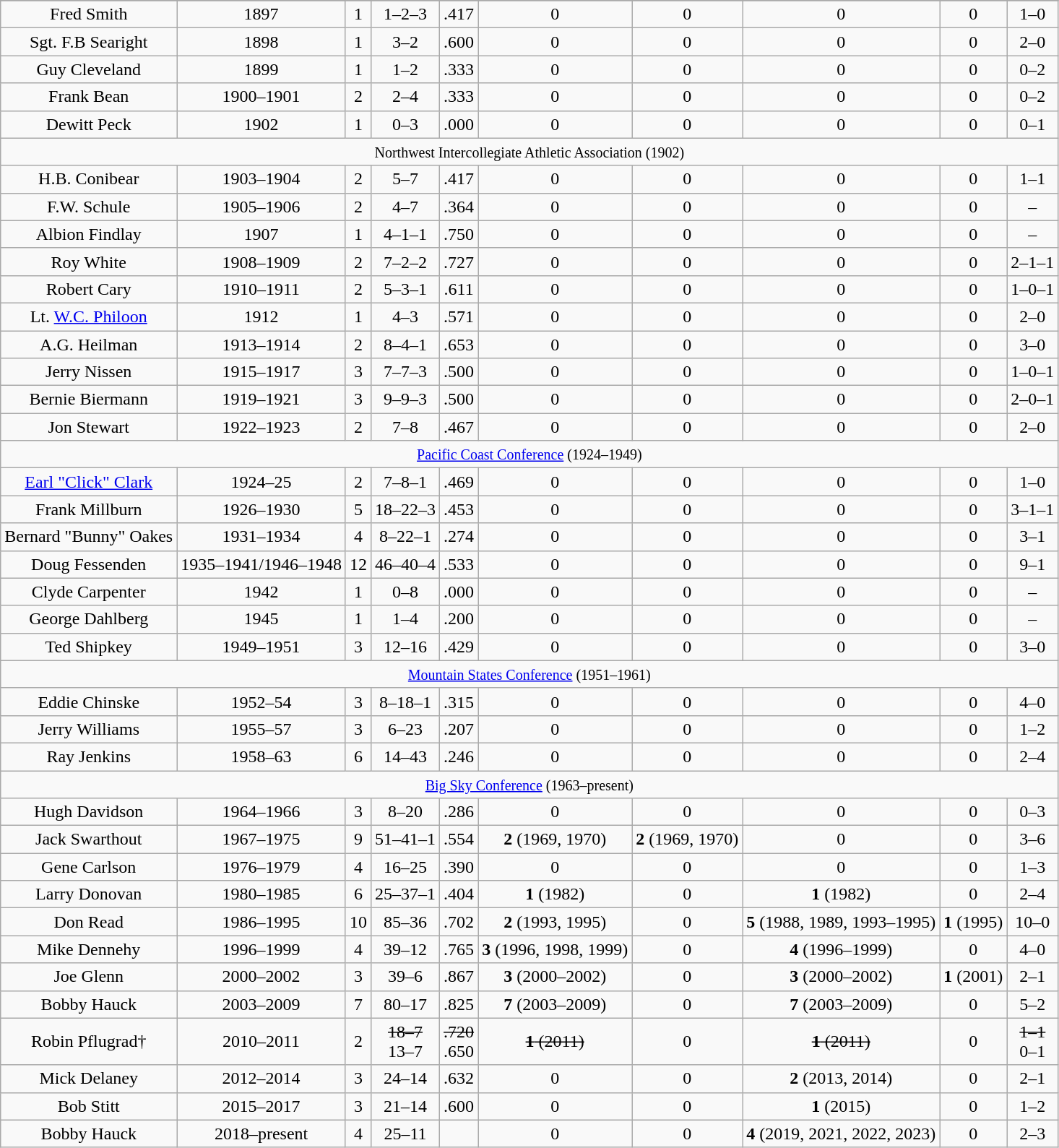<table class="wikitable" style="text-align:center">
<tr>
</tr>
<tr>
<td>Fred Smith</td>
<td>1897</td>
<td>1</td>
<td>1–2–3</td>
<td>.417</td>
<td>0</td>
<td>0</td>
<td>0</td>
<td>0</td>
<td>1–0</td>
</tr>
<tr>
<td>Sgt. F.B Searight</td>
<td>1898</td>
<td>1</td>
<td>3–2</td>
<td>.600</td>
<td>0</td>
<td>0</td>
<td>0</td>
<td>0</td>
<td>2–0</td>
</tr>
<tr>
<td>Guy Cleveland</td>
<td>1899</td>
<td>1</td>
<td>1–2</td>
<td>.333</td>
<td>0</td>
<td>0</td>
<td>0</td>
<td>0</td>
<td>0–2</td>
</tr>
<tr>
<td>Frank Bean</td>
<td>1900–1901</td>
<td>2</td>
<td>2–4</td>
<td>.333</td>
<td>0</td>
<td>0</td>
<td>0</td>
<td>0</td>
<td>0–2</td>
</tr>
<tr>
<td>Dewitt Peck</td>
<td>1902</td>
<td>1</td>
<td>0–3</td>
<td>.000</td>
<td>0</td>
<td>0</td>
<td>0</td>
<td>0</td>
<td>0–1</td>
</tr>
<tr>
<td colspan=10><small>Northwest Intercollegiate Athletic Association (1902)</small></td>
</tr>
<tr>
<td>H.B. Conibear</td>
<td>1903–1904</td>
<td>2</td>
<td>5–7</td>
<td>.417</td>
<td>0</td>
<td>0</td>
<td>0</td>
<td>0</td>
<td>1–1</td>
</tr>
<tr>
<td>F.W. Schule</td>
<td>1905–1906</td>
<td>2</td>
<td>4–7</td>
<td>.364</td>
<td>0</td>
<td>0</td>
<td>0</td>
<td>0</td>
<td>–</td>
</tr>
<tr>
<td>Albion Findlay</td>
<td>1907</td>
<td>1</td>
<td>4–1–1</td>
<td>.750</td>
<td>0</td>
<td>0</td>
<td>0</td>
<td>0</td>
<td>–</td>
</tr>
<tr>
<td>Roy White</td>
<td>1908–1909</td>
<td>2</td>
<td>7–2–2</td>
<td>.727</td>
<td>0</td>
<td>0</td>
<td>0</td>
<td>0</td>
<td>2–1–1</td>
</tr>
<tr>
<td>Robert Cary</td>
<td>1910–1911</td>
<td>2</td>
<td>5–3–1</td>
<td>.611</td>
<td>0</td>
<td>0</td>
<td>0</td>
<td>0</td>
<td>1–0–1</td>
</tr>
<tr>
<td>Lt. <a href='#'>W.C. Philoon</a></td>
<td>1912</td>
<td>1</td>
<td>4–3</td>
<td>.571</td>
<td>0</td>
<td>0</td>
<td>0</td>
<td>0</td>
<td>2–0</td>
</tr>
<tr>
<td>A.G. Heilman</td>
<td>1913–1914</td>
<td>2</td>
<td>8–4–1</td>
<td>.653</td>
<td>0</td>
<td>0</td>
<td>0</td>
<td>0</td>
<td>3–0</td>
</tr>
<tr>
<td>Jerry Nissen</td>
<td>1915–1917</td>
<td>3</td>
<td>7–7–3</td>
<td>.500</td>
<td>0</td>
<td>0</td>
<td>0</td>
<td>0</td>
<td>1–0–1</td>
</tr>
<tr>
<td>Bernie Biermann</td>
<td>1919–1921</td>
<td>3</td>
<td>9–9–3</td>
<td>.500</td>
<td>0</td>
<td>0</td>
<td>0</td>
<td>0</td>
<td>2–0–1</td>
</tr>
<tr>
<td>Jon Stewart</td>
<td>1922–1923</td>
<td>2</td>
<td>7–8</td>
<td>.467</td>
<td>0</td>
<td>0</td>
<td>0</td>
<td>0</td>
<td>2–0</td>
</tr>
<tr>
<td colspan=10><small><a href='#'>Pacific Coast Conference</a> (1924–1949)</small></td>
</tr>
<tr>
<td><a href='#'>Earl "Click" Clark</a></td>
<td>1924–25</td>
<td>2</td>
<td>7–8–1</td>
<td>.469</td>
<td>0</td>
<td>0</td>
<td>0</td>
<td>0</td>
<td>1–0</td>
</tr>
<tr>
<td>Frank Millburn</td>
<td>1926–1930</td>
<td>5</td>
<td>18–22–3</td>
<td>.453</td>
<td>0</td>
<td>0</td>
<td>0</td>
<td>0</td>
<td>3–1–1</td>
</tr>
<tr>
<td>Bernard "Bunny" Oakes</td>
<td>1931–1934</td>
<td>4</td>
<td>8–22–1</td>
<td>.274</td>
<td>0</td>
<td>0</td>
<td>0</td>
<td>0</td>
<td>3–1</td>
</tr>
<tr>
<td>Doug Fessenden</td>
<td>1935–1941/1946–1948</td>
<td>12</td>
<td>46–40–4</td>
<td>.533</td>
<td>0</td>
<td>0</td>
<td>0</td>
<td>0</td>
<td>9–1</td>
</tr>
<tr>
<td>Clyde Carpenter</td>
<td>1942</td>
<td>1</td>
<td>0–8</td>
<td>.000</td>
<td>0</td>
<td>0</td>
<td>0</td>
<td>0</td>
<td>–</td>
</tr>
<tr>
<td>George Dahlberg</td>
<td>1945</td>
<td>1</td>
<td>1–4</td>
<td>.200</td>
<td>0</td>
<td>0</td>
<td>0</td>
<td>0</td>
<td>–</td>
</tr>
<tr>
<td>Ted Shipkey</td>
<td>1949–1951</td>
<td>3</td>
<td>12–16</td>
<td>.429</td>
<td>0</td>
<td>0</td>
<td>0</td>
<td>0</td>
<td>3–0</td>
</tr>
<tr>
<td colspan=10><small><a href='#'>Mountain States Conference</a> (1951–1961)</small></td>
</tr>
<tr>
<td>Eddie Chinske</td>
<td>1952–54</td>
<td>3</td>
<td>8–18–1</td>
<td>.315</td>
<td>0</td>
<td>0</td>
<td>0</td>
<td>0</td>
<td>4–0</td>
</tr>
<tr>
<td>Jerry Williams</td>
<td>1955–57</td>
<td>3</td>
<td>6–23</td>
<td>.207</td>
<td>0</td>
<td>0</td>
<td>0</td>
<td>0</td>
<td>1–2</td>
</tr>
<tr>
<td>Ray Jenkins</td>
<td>1958–63</td>
<td>6</td>
<td>14–43</td>
<td>.246</td>
<td>0</td>
<td>0</td>
<td>0</td>
<td>0</td>
<td>2–4</td>
</tr>
<tr>
<td colspan=10><small><a href='#'>Big Sky Conference</a> (1963–present)</small></td>
</tr>
<tr>
<td>Hugh Davidson</td>
<td>1964–1966</td>
<td>3</td>
<td>8–20</td>
<td>.286</td>
<td>0</td>
<td>0</td>
<td>0</td>
<td>0</td>
<td>0–3</td>
</tr>
<tr>
<td>Jack Swarthout</td>
<td>1967–1975</td>
<td>9</td>
<td>51–41–1</td>
<td>.554</td>
<td><strong>2</strong> (1969, 1970)</td>
<td><strong>2</strong> (1969, 1970)</td>
<td>0</td>
<td>0</td>
<td>3–6</td>
</tr>
<tr>
<td>Gene Carlson</td>
<td>1976–1979</td>
<td>4</td>
<td>16–25</td>
<td>.390</td>
<td>0</td>
<td>0</td>
<td>0</td>
<td>0</td>
<td>1–3</td>
</tr>
<tr>
<td>Larry Donovan</td>
<td>1980–1985</td>
<td>6</td>
<td>25–37–1</td>
<td>.404</td>
<td><strong>1</strong> (1982)</td>
<td>0</td>
<td><strong>1</strong> (1982)</td>
<td>0</td>
<td>2–4</td>
</tr>
<tr>
<td>Don Read</td>
<td>1986–1995</td>
<td>10</td>
<td>85–36</td>
<td>.702</td>
<td><strong>2</strong> (1993, 1995)</td>
<td>0</td>
<td><strong>5</strong> (1988, 1989, 1993–1995)</td>
<td><strong>1</strong> (1995)</td>
<td>10–0</td>
</tr>
<tr>
<td>Mike Dennehy</td>
<td>1996–1999</td>
<td>4</td>
<td>39–12</td>
<td>.765</td>
<td><strong>3</strong> (1996, 1998, 1999)</td>
<td>0</td>
<td><strong>4</strong> (1996–1999)</td>
<td>0</td>
<td>4–0</td>
</tr>
<tr>
<td>Joe Glenn</td>
<td>2000–2002</td>
<td>3</td>
<td>39–6</td>
<td>.867</td>
<td><strong>3</strong> (2000–2002)</td>
<td>0</td>
<td><strong>3</strong> (2000–2002)</td>
<td><strong>1</strong> (2001)</td>
<td>2–1</td>
</tr>
<tr>
<td>Bobby Hauck</td>
<td>2003–2009</td>
<td>7</td>
<td>80–17</td>
<td>.825</td>
<td><strong>7</strong> (2003–2009)</td>
<td>0</td>
<td><strong>7</strong> (2003–2009)</td>
<td>0</td>
<td>5–2</td>
</tr>
<tr>
<td>Robin Pflugrad†</td>
<td>2010–2011</td>
<td>2</td>
<td><s>18–7</s><br>13–7</td>
<td><s>.720</s><br>.650</td>
<td><s><strong>1</strong> (2011)</s></td>
<td>0</td>
<td><s><strong>1</strong> (2011)</s></td>
<td>0</td>
<td><s>1–1</s><br>0–1</td>
</tr>
<tr>
<td>Mick Delaney</td>
<td>2012–2014</td>
<td>3</td>
<td>24–14</td>
<td>.632</td>
<td>0</td>
<td>0</td>
<td><strong>2</strong> (2013, 2014)</td>
<td>0</td>
<td>2–1</td>
</tr>
<tr>
<td>Bob Stitt</td>
<td>2015–2017</td>
<td>3</td>
<td>21–14</td>
<td>.600</td>
<td>0</td>
<td>0</td>
<td><strong>1</strong> (2015)</td>
<td>0</td>
<td>1–2</td>
</tr>
<tr>
<td>Bobby Hauck</td>
<td>2018–present</td>
<td>4</td>
<td>25–11</td>
<td></td>
<td>0</td>
<td>0</td>
<td><strong>4</strong> (2019, 2021, 2022, 2023)</td>
<td>0</td>
<td>2–3</td>
</tr>
</table>
